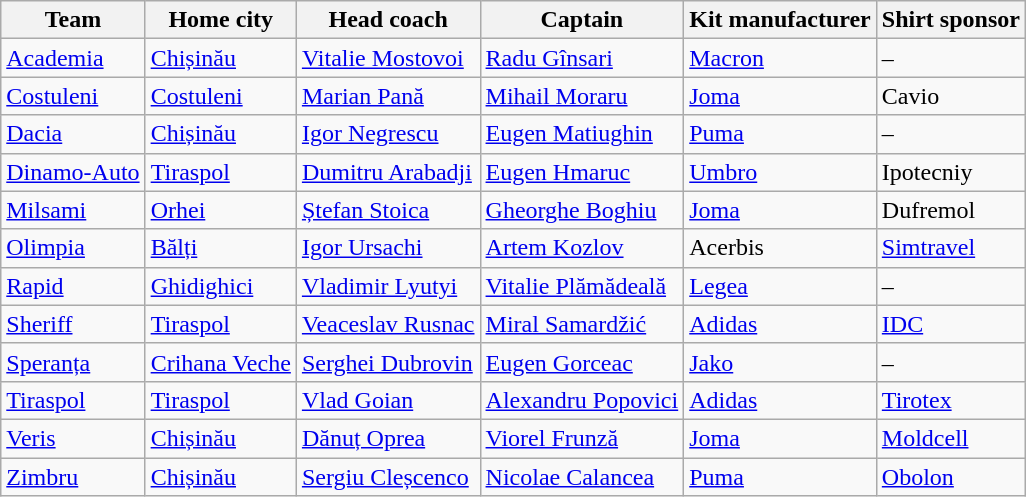<table class="wikitable sortable" style="text-align:left;">
<tr>
<th>Team</th>
<th>Home city</th>
<th>Head coach</th>
<th>Captain</th>
<th>Kit manufacturer</th>
<th>Shirt sponsor</th>
</tr>
<tr>
<td><a href='#'>Academia</a></td>
<td><a href='#'>Chișinău</a></td>
<td> <a href='#'>Vitalie Mostovoi</a></td>
<td> <a href='#'>Radu Gînsari</a></td>
<td><a href='#'>Macron</a></td>
<td>–</td>
</tr>
<tr>
<td><a href='#'>Costuleni</a></td>
<td><a href='#'>Costuleni</a></td>
<td> <a href='#'>Marian Pană</a></td>
<td> <a href='#'>Mihail Moraru</a></td>
<td><a href='#'>Joma</a></td>
<td>Cavio</td>
</tr>
<tr>
<td><a href='#'>Dacia</a></td>
<td><a href='#'>Chișinău</a></td>
<td> <a href='#'>Igor Negrescu</a></td>
<td> <a href='#'>Eugen Matiughin</a></td>
<td><a href='#'>Puma</a></td>
<td>–</td>
</tr>
<tr>
<td><a href='#'>Dinamo-Auto</a></td>
<td><a href='#'>Tiraspol</a></td>
<td> <a href='#'>Dumitru Arabadji</a></td>
<td> <a href='#'>Eugen Hmaruc</a></td>
<td><a href='#'>Umbro</a></td>
<td>Ipotecniy</td>
</tr>
<tr>
<td><a href='#'>Milsami</a></td>
<td><a href='#'>Orhei</a></td>
<td> <a href='#'>Ștefan Stoica</a></td>
<td> <a href='#'>Gheorghe Boghiu</a></td>
<td><a href='#'>Joma</a></td>
<td>Dufremol</td>
</tr>
<tr>
<td><a href='#'>Olimpia</a></td>
<td><a href='#'>Bălți</a></td>
<td> <a href='#'>Igor Ursachi</a></td>
<td> <a href='#'>Artem Kozlov</a></td>
<td>Acerbis</td>
<td><a href='#'>Simtravel</a></td>
</tr>
<tr>
<td><a href='#'>Rapid</a></td>
<td><a href='#'>Ghidighici</a></td>
<td> <a href='#'>Vladimir Lyutyi</a></td>
<td> <a href='#'>Vitalie Plămădeală</a></td>
<td><a href='#'>Legea</a></td>
<td>–</td>
</tr>
<tr>
<td><a href='#'>Sheriff</a></td>
<td><a href='#'>Tiraspol</a></td>
<td> <a href='#'>Veaceslav Rusnac</a></td>
<td> <a href='#'>Miral Samardžić</a></td>
<td><a href='#'>Adidas</a></td>
<td><a href='#'>IDC</a></td>
</tr>
<tr>
<td><a href='#'>Speranța</a></td>
<td><a href='#'>Crihana Veche</a></td>
<td> <a href='#'>Serghei Dubrovin</a></td>
<td> <a href='#'>Eugen Gorceac</a></td>
<td><a href='#'>Jako</a></td>
<td>–</td>
</tr>
<tr>
<td><a href='#'>Tiraspol</a></td>
<td><a href='#'>Tiraspol</a></td>
<td> <a href='#'>Vlad Goian</a></td>
<td> <a href='#'>Alexandru Popovici</a></td>
<td><a href='#'>Adidas</a></td>
<td><a href='#'>Tirotex</a></td>
</tr>
<tr>
<td><a href='#'>Veris</a></td>
<td><a href='#'>Chișinău</a></td>
<td> <a href='#'>Dănuț Oprea</a></td>
<td> <a href='#'>Viorel Frunză</a></td>
<td><a href='#'>Joma</a></td>
<td><a href='#'>Moldcell</a></td>
</tr>
<tr>
<td><a href='#'>Zimbru</a></td>
<td><a href='#'>Chișinău</a></td>
<td> <a href='#'>Sergiu Cleșcenco</a></td>
<td> <a href='#'>Nicolae Calancea</a></td>
<td><a href='#'>Puma</a></td>
<td><a href='#'>Obolon</a></td>
</tr>
</table>
